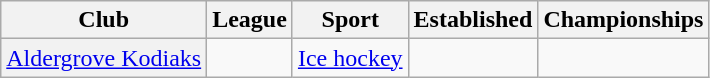<table class="wikitable sortable">
<tr>
<th scope="col">Club</th>
<th scope="col">League</th>
<th scope="col">Sport</th>
<th scope="col">Established</th>
<th scope="col">Championships</th>
</tr>
<tr>
<th scope="row" style="font-weight: normal;"><a href='#'>Aldergrove Kodiaks</a></th>
<td></td>
<td><a href='#'>Ice hockey</a></td>
<td></td>
<td></td>
</tr>
</table>
